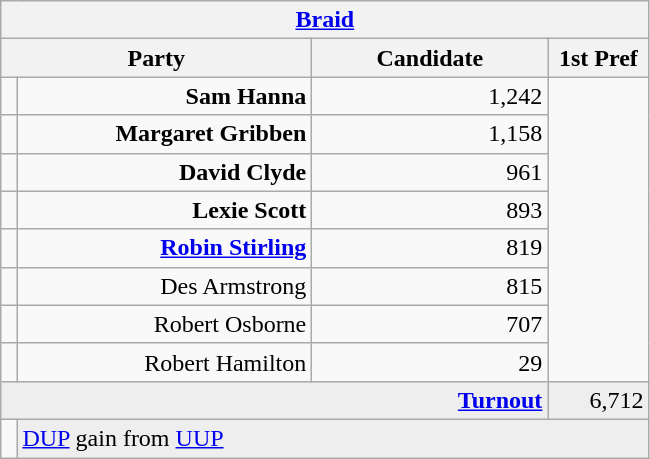<table class="wikitable">
<tr>
<th colspan="4" align="center"><a href='#'>Braid</a></th>
</tr>
<tr>
<th colspan="2" align="center" width=200>Party</th>
<th width=150>Candidate</th>
<th width=60>1st Pref</th>
</tr>
<tr>
<td></td>
<td align="right"><strong>Sam Hanna</strong></td>
<td align="right">1,242</td>
</tr>
<tr>
<td></td>
<td align="right"><strong>Margaret Gribben</strong></td>
<td align="right">1,158</td>
</tr>
<tr>
<td></td>
<td align="right"><strong>David Clyde</strong></td>
<td align="right">961</td>
</tr>
<tr>
<td></td>
<td align="right"><strong>Lexie Scott</strong></td>
<td align="right">893</td>
</tr>
<tr>
<td></td>
<td align="right"><strong><a href='#'>Robin Stirling</a></strong></td>
<td align="right">819</td>
</tr>
<tr>
<td></td>
<td align="right">Des Armstrong</td>
<td align="right">815</td>
</tr>
<tr>
<td></td>
<td align="right">Robert Osborne</td>
<td align="right">707</td>
</tr>
<tr>
<td></td>
<td align="right">Robert Hamilton</td>
<td align="right">29</td>
</tr>
<tr bgcolor="EEEEEE">
<td colspan=3 align="right"><strong><a href='#'>Turnout</a></strong></td>
<td align="right">6,712</td>
</tr>
<tr>
<td bgcolor=></td>
<td colspan=3 bgcolor="EEEEEE"><a href='#'>DUP</a> gain from <a href='#'>UUP</a></td>
</tr>
</table>
